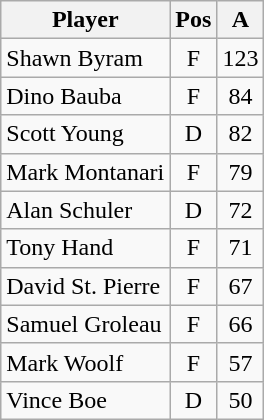<table class="wikitable">
<tr>
<th>Player</th>
<th>Pos</th>
<th>A</th>
</tr>
<tr style="text-align:center;">
<td style="text-align:left;"> Shawn Byram</td>
<td>F</td>
<td>123</td>
</tr>
<tr style="text-align:center;">
<td style="text-align:left;"> Dino Bauba</td>
<td>F</td>
<td>84</td>
</tr>
<tr style="text-align:center;">
<td style="text-align:left;"> Scott Young</td>
<td>D</td>
<td>82</td>
</tr>
<tr style="text-align:center;">
<td style="text-align:left;"> Mark Montanari</td>
<td>F</td>
<td>79</td>
</tr>
<tr style="text-align:center;">
<td style="text-align:left;"> Alan Schuler</td>
<td>D</td>
<td>72</td>
</tr>
<tr style="text-align:center;">
<td style="text-align:left;"> Tony Hand</td>
<td>F</td>
<td>71</td>
</tr>
<tr style="text-align:center;">
<td style="text-align:left;"> David St. Pierre</td>
<td>F</td>
<td>67</td>
</tr>
<tr style="text-align:center;">
<td style="text-align:left;"> Samuel Groleau</td>
<td>F</td>
<td>66</td>
</tr>
<tr style="text-align:center;">
<td style="text-align:left;"> Mark Woolf</td>
<td>F</td>
<td>57</td>
</tr>
<tr style="text-align:center;">
<td style="text-align:left;"> Vince Boe</td>
<td>D</td>
<td>50</td>
</tr>
</table>
